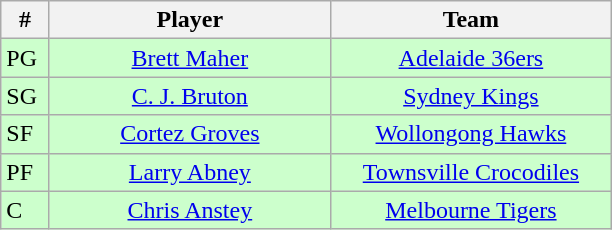<table class="wikitable" style="text-align:center">
<tr>
<th width=25>#</th>
<th width=180>Player</th>
<th width=180>Team</th>
</tr>
<tr style="background:#cfc;">
<td align=left>PG</td>
<td><a href='#'>Brett Maher</a></td>
<td><a href='#'>Adelaide 36ers</a></td>
</tr>
<tr style="background:#cfc;">
<td align=left>SG</td>
<td><a href='#'>C. J. Bruton</a></td>
<td><a href='#'>Sydney Kings</a></td>
</tr>
<tr style="background:#cfc;">
<td align=left>SF</td>
<td><a href='#'>Cortez Groves</a></td>
<td><a href='#'>Wollongong Hawks</a></td>
</tr>
<tr style="background:#cfc;">
<td align=left>PF</td>
<td><a href='#'>Larry Abney</a></td>
<td><a href='#'>Townsville Crocodiles</a></td>
</tr>
<tr style="background:#cfc;">
<td align=left>C</td>
<td><a href='#'>Chris Anstey</a></td>
<td><a href='#'>Melbourne Tigers</a></td>
</tr>
</table>
